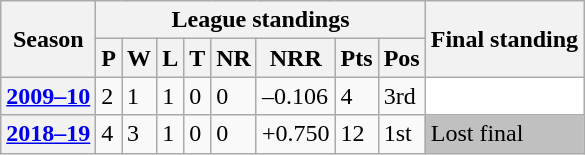<table class="wikitable sortable">
<tr>
<th scope="col" rowspan="2">Season</th>
<th scope="col" colspan="8">League standings</th>
<th scope="col" rowspan="2">Final standing</th>
</tr>
<tr>
<th scope="col">P</th>
<th scope="col">W</th>
<th scope="col">L</th>
<th scope="col">T</th>
<th scope="col">NR</th>
<th scope="col">NRR</th>
<th scope="col">Pts</th>
<th scope="col">Pos</th>
</tr>
<tr>
<th scope="row"><a href='#'>2009–10</a></th>
<td>2</td>
<td>1</td>
<td>1</td>
<td>0</td>
<td>0</td>
<td>–0.106</td>
<td>4</td>
<td>3rd</td>
<td style="background: white;"></td>
</tr>
<tr>
<th scope="row"><a href='#'>2018–19</a></th>
<td>4</td>
<td>3</td>
<td>1</td>
<td>0</td>
<td>0</td>
<td>+0.750</td>
<td>12</td>
<td>1st</td>
<td style="background: silver;">Lost final</td>
</tr>
</table>
